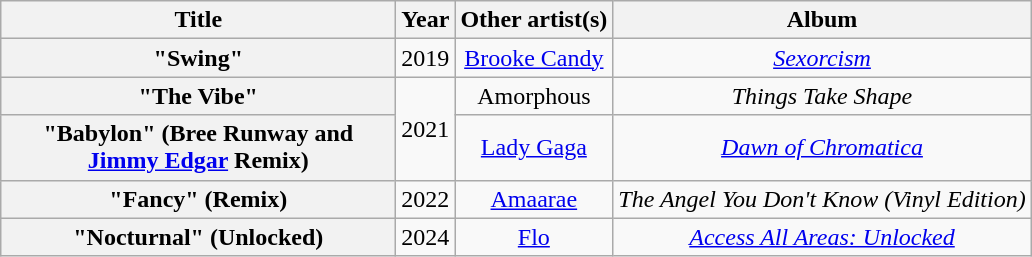<table class="wikitable plainrowheaders" style="text-align:center;">
<tr>
<th scope="col" style="width:16em;">Title</th>
<th scope="col">Year</th>
<th scope="col">Other artist(s)</th>
<th scope="col">Album</th>
</tr>
<tr>
<th scope="row">"Swing"</th>
<td>2019</td>
<td><a href='#'>Brooke Candy</a></td>
<td><a href='#'><em>Sexorcism</em></a></td>
</tr>
<tr>
<th scope="row">"The Vibe"</th>
<td rowspan="2">2021</td>
<td>Amorphous</td>
<td><em>Things Take Shape</em></td>
</tr>
<tr>
<th scope="row">"Babylon" (Bree Runway and <a href='#'>Jimmy Edgar</a> Remix)</th>
<td><a href='#'>Lady Gaga</a></td>
<td><em><a href='#'>Dawn of Chromatica</a></em></td>
</tr>
<tr>
<th scope="row">"Fancy" (Remix)</th>
<td>2022</td>
<td><a href='#'>Amaarae</a></td>
<td><em>The Angel You Don't Know (Vinyl Edition)</em></td>
</tr>
<tr>
<th scope="row">"Nocturnal" (Unlocked)</th>
<td>2024</td>
<td><a href='#'>Flo</a></td>
<td><em><a href='#'>Access All Areas: Unlocked</a></em></td>
</tr>
</table>
